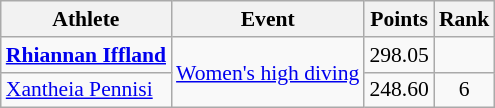<table class=wikitable style="font-size:90%;">
<tr>
<th>Athlete</th>
<th>Event</th>
<th>Points</th>
<th>Rank</th>
</tr>
<tr align=center>
<td align=left><strong><a href='#'>Rhiannan Iffland</a></strong></td>
<td align=left rowspan=2><a href='#'>Women's high diving</a></td>
<td>298.05</td>
<td></td>
</tr>
<tr align=center>
<td align=left><a href='#'>Xantheia Pennisi</a></td>
<td>248.60</td>
<td>6</td>
</tr>
</table>
